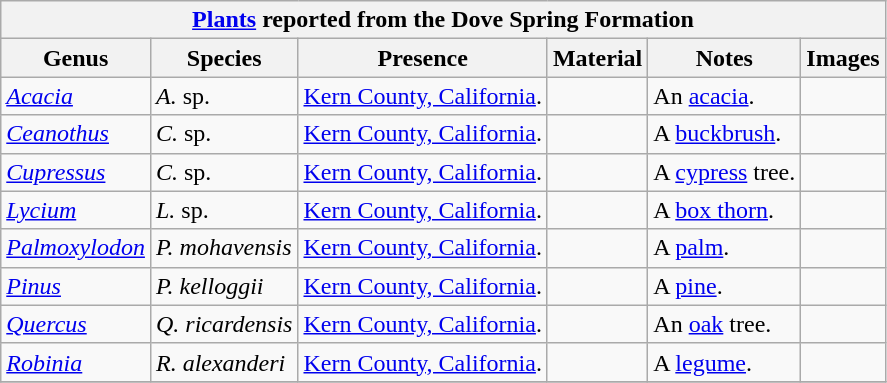<table class="wikitable" align="center">
<tr>
<th colspan="6" align="center"><strong><a href='#'>Plants</a> reported from the Dove Spring Formation</strong></th>
</tr>
<tr>
<th>Genus</th>
<th>Species</th>
<th>Presence</th>
<th><strong>Material</strong></th>
<th>Notes</th>
<th>Images</th>
</tr>
<tr>
<td><em><a href='#'>Acacia</a></em></td>
<td><em>A.</em> sp.</td>
<td><a href='#'>Kern County, California</a>.</td>
<td></td>
<td>An <a href='#'>acacia</a>.</td>
<td></td>
</tr>
<tr>
<td><em><a href='#'>Ceanothus</a></em></td>
<td><em>C.</em> sp.</td>
<td><a href='#'>Kern County, California</a>.</td>
<td></td>
<td>A <a href='#'>buckbrush</a>.</td>
<td></td>
</tr>
<tr>
<td><em><a href='#'>Cupressus</a></em></td>
<td><em>C.</em> sp.</td>
<td><a href='#'>Kern County, California</a>.</td>
<td></td>
<td>A <a href='#'>cypress</a> tree.</td>
<td></td>
</tr>
<tr>
<td><em><a href='#'>Lycium</a></em></td>
<td><em>L.</em> sp.</td>
<td><a href='#'>Kern County, California</a>.</td>
<td></td>
<td>A <a href='#'>box thorn</a>.</td>
<td></td>
</tr>
<tr>
<td><em><a href='#'>Palmoxylodon</a></em></td>
<td><em>P. mohavensis</em></td>
<td><a href='#'>Kern County, California</a>.</td>
<td></td>
<td>A <a href='#'>palm</a>.</td>
<td></td>
</tr>
<tr>
<td><em><a href='#'>Pinus</a></em></td>
<td><em>P. kelloggii</em></td>
<td><a href='#'>Kern County, California</a>.</td>
<td></td>
<td>A <a href='#'>pine</a>.</td>
<td></td>
</tr>
<tr>
<td><em><a href='#'>Quercus</a></em></td>
<td><em>Q. ricardensis</em></td>
<td><a href='#'>Kern County, California</a>.</td>
<td></td>
<td>An <a href='#'>oak</a> tree.</td>
<td></td>
</tr>
<tr>
<td><em><a href='#'>Robinia</a></em></td>
<td><em>R. alexanderi</em></td>
<td><a href='#'>Kern County, California</a>.</td>
<td></td>
<td>A <a href='#'>legume</a>.</td>
<td></td>
</tr>
<tr>
</tr>
</table>
